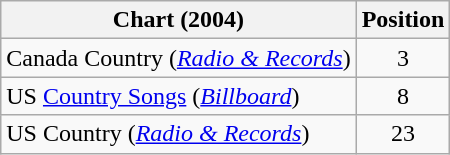<table class="wikitable sortable">
<tr>
<th scope="col">Chart (2004)</th>
<th scope="col">Position</th>
</tr>
<tr>
<td>Canada Country (<em><a href='#'>Radio & Records</a></em>)</td>
<td align="center">3</td>
</tr>
<tr>
<td>US <a href='#'>Country Songs</a> (<em><a href='#'>Billboard</a></em>)</td>
<td align="center">8</td>
</tr>
<tr>
<td>US Country (<em><a href='#'>Radio & Records</a></em>)</td>
<td align="center">23</td>
</tr>
</table>
